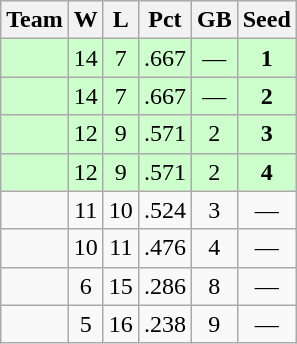<table class="wikitable">
<tr>
<th>Team</th>
<th>W</th>
<th>L</th>
<th>Pct</th>
<th>GB</th>
<th>Seed</th>
</tr>
<tr bgcolor=ccffcc align=center>
<td></td>
<td>14</td>
<td>7</td>
<td>.667</td>
<td>—</td>
<td><strong>1</strong></td>
</tr>
<tr bgcolor=ccffcc align=center>
<td></td>
<td>14</td>
<td>7</td>
<td>.667</td>
<td>—</td>
<td><strong>2</strong></td>
</tr>
<tr bgcolor=ccffcc align=center>
<td></td>
<td>12</td>
<td>9</td>
<td>.571</td>
<td>2</td>
<td><strong>3</strong></td>
</tr>
<tr bgcolor=ccffcc align=center>
<td></td>
<td>12</td>
<td>9</td>
<td>.571</td>
<td>2</td>
<td><strong>4</strong></td>
</tr>
<tr align=center>
<td></td>
<td>11</td>
<td>10</td>
<td>.524</td>
<td>3</td>
<td>—</td>
</tr>
<tr align=center>
<td></td>
<td>10</td>
<td>11</td>
<td>.476</td>
<td>4</td>
<td>—</td>
</tr>
<tr align=center>
<td></td>
<td>6</td>
<td>15</td>
<td>.286</td>
<td>8</td>
<td>—</td>
</tr>
<tr align=center>
<td></td>
<td>5</td>
<td>16</td>
<td>.238</td>
<td>9</td>
<td>—</td>
</tr>
</table>
